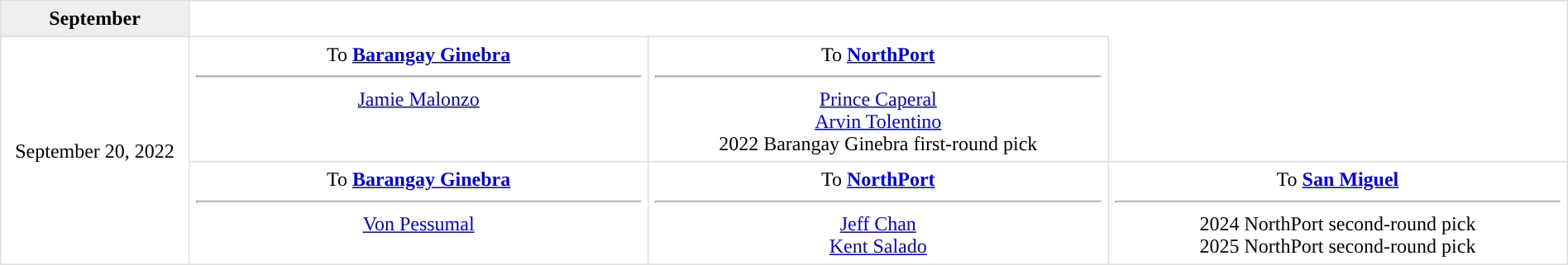<table border=1 style="border-collapse:collapse; text-align: center; width: 100%" bordercolor="#DFDFDF"  cellpadding="5">
<tr bgcolor="eeeeee">
<th>September</th>
</tr>
<tr>
<td style="width:12%" rowspan=2>September 20, 2022</td>
<td style="width:29.3%" valign="top">To <strong><a href='#'>Barangay Ginebra</a></strong><hr><a href='#'>Jamie Malonzo</a></td>
<td style="width:29.3%" valign="top">To <strong><a href='#'>NorthPort</a></strong><hr><a href='#'>Prince Caperal</a><br><a href='#'>Arvin Tolentino</a><br>2022 Barangay Ginebra first-round pick</td>
</tr>
<tr>
<td style="width:29.3%" valign="top">To <strong><a href='#'>Barangay Ginebra</a></strong><hr><a href='#'>Von Pessumal</a></td>
<td style="width:29.3%" valign="top">To <strong><a href='#'>NorthPort</a></strong><hr><a href='#'>Jeff Chan</a><br><a href='#'>Kent Salado</a></td>
<td style="width:29.3%" valign="top">To <strong><a href='#'>San Miguel</a></strong><hr>2024 NorthPort second-round pick<br>2025 NorthPort second-round pick</td>
</tr>
</table>
